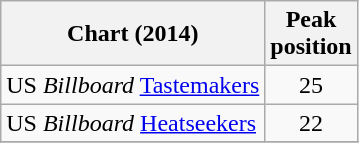<table class="wikitable">
<tr>
<th>Chart (2014)</th>
<th>Peak<br>position</th>
</tr>
<tr>
<td>US <em>Billboard</em> <a href='#'>Tastemakers</a></td>
<td align="center">25</td>
</tr>
<tr>
<td>US <em>Billboard</em> <a href='#'>Heatseekers</a></td>
<td align="center">22</td>
</tr>
<tr>
</tr>
</table>
